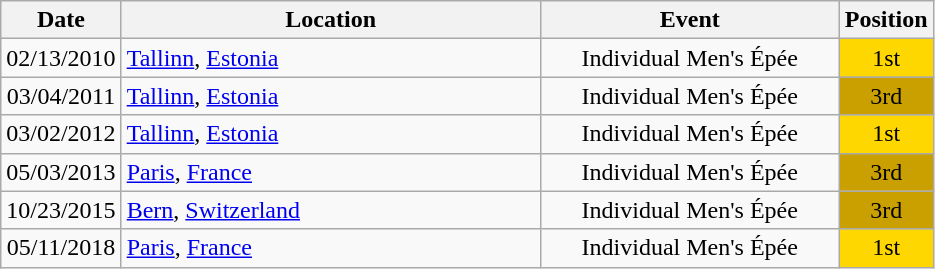<table class="wikitable" style="text-align:center;">
<tr>
<th>Date</th>
<th style="width:17em">Location</th>
<th style="width:12em">Event</th>
<th>Position</th>
</tr>
<tr>
<td>02/13/2010</td>
<td rowspan="1" align="left"> <a href='#'>Tallinn</a>, <a href='#'>Estonia</a></td>
<td>Individual Men's Épée</td>
<td bgcolor="gold">1st</td>
</tr>
<tr>
<td>03/04/2011</td>
<td rowspan="1" align="left"> <a href='#'>Tallinn</a>, <a href='#'>Estonia</a></td>
<td>Individual Men's Épée</td>
<td bgcolor="caramel">3rd</td>
</tr>
<tr>
<td rowspan="1">03/02/2012</td>
<td rowspan="1" align="left"> <a href='#'>Tallinn</a>, <a href='#'>Estonia</a></td>
<td>Individual Men's Épée</td>
<td bgcolor="gold">1st</td>
</tr>
<tr>
<td>05/03/2013</td>
<td rowspan="1" align="left"> <a href='#'>Paris</a>, <a href='#'>France</a></td>
<td>Individual Men's Épée</td>
<td bgcolor="caramel">3rd</td>
</tr>
<tr>
<td>10/23/2015</td>
<td rowspan="1" align="left"> <a href='#'>Bern</a>, <a href='#'>Switzerland</a></td>
<td>Individual Men's Épée</td>
<td bgcolor="caramel">3rd</td>
</tr>
<tr>
<td>05/11/2018</td>
<td rowspan="1" align="left"> <a href='#'>Paris</a>, <a href='#'>France</a></td>
<td>Individual Men's Épée</td>
<td bgcolor="gold">1st</td>
</tr>
</table>
